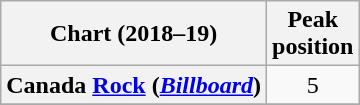<table class="wikitable sortable plainrowheaders" style="text-align:center">
<tr>
<th>Chart (2018–19)</th>
<th>Peak<br>position</th>
</tr>
<tr>
<th scope="row">Canada <a href='#'>Rock</a> (<em><a href='#'>Billboard</a></em>)</th>
<td>5</td>
</tr>
<tr>
</tr>
<tr>
</tr>
<tr>
</tr>
</table>
